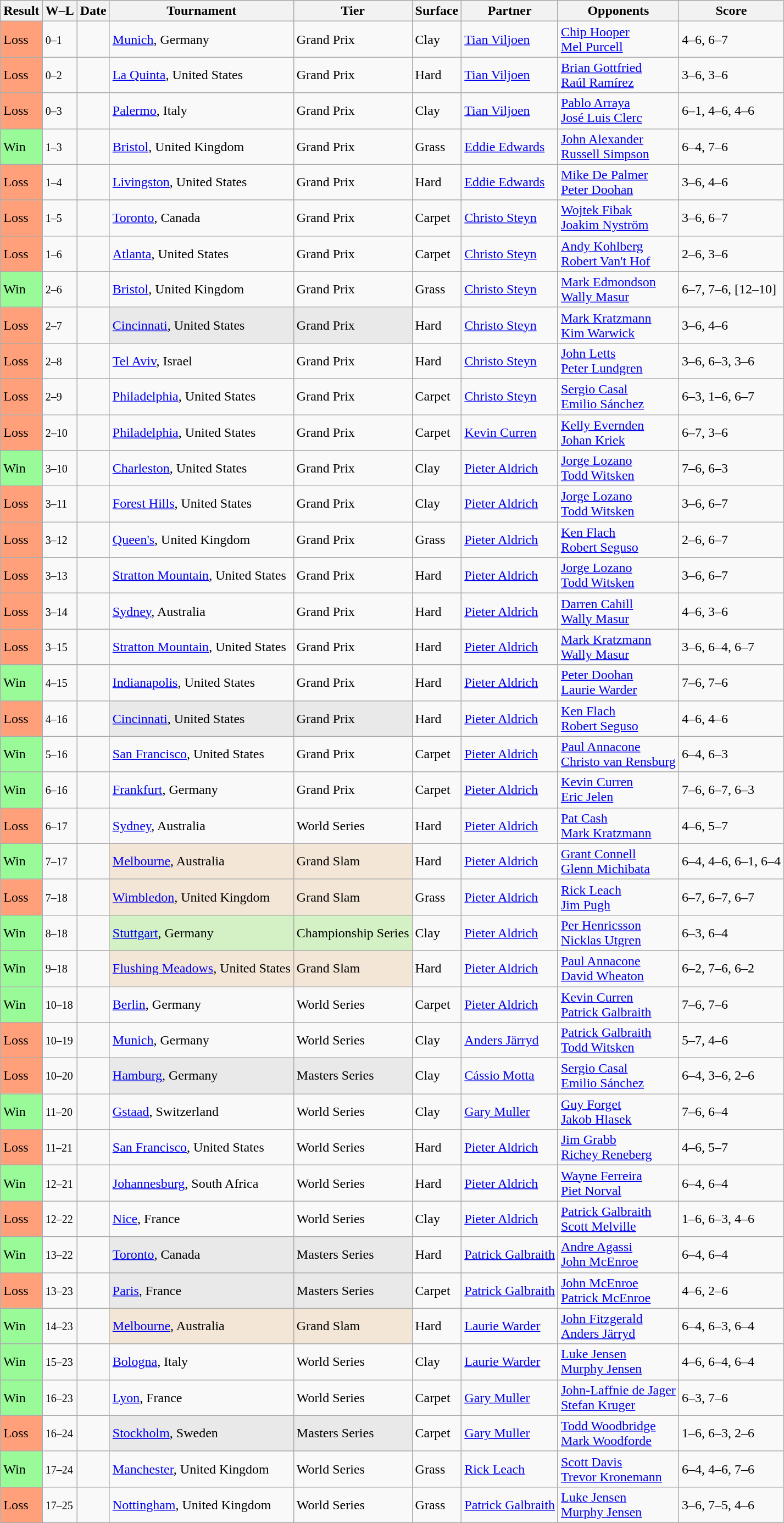<table class="sortable wikitable">
<tr>
<th>Result</th>
<th class="unsortable">W–L</th>
<th>Date</th>
<th>Tournament</th>
<th>Tier</th>
<th>Surface</th>
<th>Partner</th>
<th>Opponents</th>
<th class="unsortable">Score</th>
</tr>
<tr>
<td style="background:#ffa07a;">Loss</td>
<td><small>0–1</small></td>
<td><a href='#'></a></td>
<td><a href='#'>Munich</a>, Germany</td>
<td>Grand Prix</td>
<td>Clay</td>
<td> <a href='#'>Tian Viljoen</a></td>
<td> <a href='#'>Chip Hooper</a> <br>  <a href='#'>Mel Purcell</a></td>
<td>4–6, 6–7</td>
</tr>
<tr>
<td style="background:#ffa07a;">Loss</td>
<td><small>0–2</small></td>
<td><a href='#'></a></td>
<td><a href='#'>La Quinta</a>, United States</td>
<td>Grand Prix</td>
<td>Hard</td>
<td> <a href='#'>Tian Viljoen</a></td>
<td> <a href='#'>Brian Gottfried</a> <br>  <a href='#'>Raúl Ramírez</a></td>
<td>3–6, 3–6</td>
</tr>
<tr>
<td style="background:#ffa07a;">Loss</td>
<td><small>0–3</small></td>
<td><a href='#'></a></td>
<td><a href='#'>Palermo</a>, Italy</td>
<td>Grand Prix</td>
<td>Clay</td>
<td> <a href='#'>Tian Viljoen</a></td>
<td> <a href='#'>Pablo Arraya</a> <br>  <a href='#'>José Luis Clerc</a></td>
<td>6–1, 4–6, 4–6</td>
</tr>
<tr>
<td style="background:#98fb98;">Win</td>
<td><small>1–3</small></td>
<td><a href='#'></a></td>
<td><a href='#'>Bristol</a>, United Kingdom</td>
<td>Grand Prix</td>
<td>Grass</td>
<td> <a href='#'>Eddie Edwards</a></td>
<td> <a href='#'>John Alexander</a> <br>  <a href='#'>Russell Simpson</a></td>
<td>6–4, 7–6</td>
</tr>
<tr>
<td style="background:#ffa07a;">Loss</td>
<td><small>1–4</small></td>
<td><a href='#'></a></td>
<td><a href='#'>Livingston</a>, United States</td>
<td>Grand Prix</td>
<td>Hard</td>
<td> <a href='#'>Eddie Edwards</a></td>
<td> <a href='#'>Mike De Palmer</a> <br>  <a href='#'>Peter Doohan</a></td>
<td>3–6, 4–6</td>
</tr>
<tr>
<td style="background:#ffa07a;">Loss</td>
<td><small>1–5</small></td>
<td><a href='#'></a></td>
<td><a href='#'>Toronto</a>, Canada</td>
<td>Grand Prix</td>
<td>Carpet</td>
<td> <a href='#'>Christo Steyn</a></td>
<td> <a href='#'>Wojtek Fibak</a> <br>  <a href='#'>Joakim Nyström</a></td>
<td>3–6, 6–7</td>
</tr>
<tr>
<td style="background:#ffa07a;">Loss</td>
<td><small>1–6</small></td>
<td><a href='#'></a></td>
<td><a href='#'>Atlanta</a>, United States</td>
<td>Grand Prix</td>
<td>Carpet</td>
<td> <a href='#'>Christo Steyn</a></td>
<td> <a href='#'>Andy Kohlberg</a> <br>  <a href='#'>Robert Van't Hof</a></td>
<td>2–6, 3–6</td>
</tr>
<tr>
<td style="background:#98fb98;">Win</td>
<td><small>2–6</small></td>
<td><a href='#'></a></td>
<td><a href='#'>Bristol</a>, United Kingdom</td>
<td>Grand Prix</td>
<td>Grass</td>
<td> <a href='#'>Christo Steyn</a></td>
<td> <a href='#'>Mark Edmondson</a> <br>  <a href='#'>Wally Masur</a></td>
<td>6–7, 7–6, [12–10]</td>
</tr>
<tr>
<td style="background:#ffa07a;">Loss</td>
<td><small>2–7</small></td>
<td><a href='#'></a></td>
<td style="background:#e9e9e9;"><a href='#'>Cincinnati</a>, United States</td>
<td style="background:#e9e9e9;">Grand Prix</td>
<td>Hard</td>
<td> <a href='#'>Christo Steyn</a></td>
<td> <a href='#'>Mark Kratzmann</a> <br>  <a href='#'>Kim Warwick</a></td>
<td>3–6, 4–6</td>
</tr>
<tr>
<td style="background:#ffa07a;">Loss</td>
<td><small>2–8</small></td>
<td><a href='#'></a></td>
<td><a href='#'>Tel Aviv</a>, Israel</td>
<td>Grand Prix</td>
<td>Hard</td>
<td> <a href='#'>Christo Steyn</a></td>
<td> <a href='#'>John Letts</a> <br>  <a href='#'>Peter Lundgren</a></td>
<td>3–6, 6–3, 3–6</td>
</tr>
<tr>
<td style="background:#ffa07a;">Loss</td>
<td><small>2–9</small></td>
<td><a href='#'></a></td>
<td><a href='#'>Philadelphia</a>, United States</td>
<td>Grand Prix</td>
<td>Carpet</td>
<td> <a href='#'>Christo Steyn</a></td>
<td> <a href='#'>Sergio Casal</a> <br>  <a href='#'>Emilio Sánchez</a></td>
<td>6–3, 1–6, 6–7</td>
</tr>
<tr>
<td style="background:#ffa07a;">Loss</td>
<td><small>2–10</small></td>
<td><a href='#'></a></td>
<td><a href='#'>Philadelphia</a>, United States</td>
<td>Grand Prix</td>
<td>Carpet</td>
<td> <a href='#'>Kevin Curren</a></td>
<td> <a href='#'>Kelly Evernden</a> <br>  <a href='#'>Johan Kriek</a></td>
<td>6–7, 3–6</td>
</tr>
<tr>
<td style="background:#98fb98;">Win</td>
<td><small>3–10</small></td>
<td><a href='#'></a></td>
<td><a href='#'>Charleston</a>, United States</td>
<td>Grand Prix</td>
<td>Clay</td>
<td> <a href='#'>Pieter Aldrich</a></td>
<td> <a href='#'>Jorge Lozano</a> <br>  <a href='#'>Todd Witsken</a></td>
<td>7–6, 6–3</td>
</tr>
<tr>
<td style="background:#ffa07a;">Loss</td>
<td><small>3–11</small></td>
<td><a href='#'></a></td>
<td><a href='#'>Forest Hills</a>, United States</td>
<td>Grand Prix</td>
<td>Clay</td>
<td> <a href='#'>Pieter Aldrich</a></td>
<td> <a href='#'>Jorge Lozano</a> <br>  <a href='#'>Todd Witsken</a></td>
<td>3–6, 6–7</td>
</tr>
<tr>
<td style="background:#ffa07a;">Loss</td>
<td><small>3–12</small></td>
<td><a href='#'></a></td>
<td><a href='#'>Queen's</a>, United Kingdom</td>
<td>Grand Prix</td>
<td>Grass</td>
<td> <a href='#'>Pieter Aldrich</a></td>
<td> <a href='#'>Ken Flach</a> <br>  <a href='#'>Robert Seguso</a></td>
<td>2–6, 6–7</td>
</tr>
<tr>
<td style="background:#ffa07a;">Loss</td>
<td><small>3–13</small></td>
<td><a href='#'></a></td>
<td><a href='#'>Stratton Mountain</a>, United States</td>
<td>Grand Prix</td>
<td>Hard</td>
<td> <a href='#'>Pieter Aldrich</a></td>
<td> <a href='#'>Jorge Lozano</a> <br>  <a href='#'>Todd Witsken</a></td>
<td>3–6, 6–7</td>
</tr>
<tr>
<td style="background:#ffa07a;">Loss</td>
<td><small>3–14</small></td>
<td><a href='#'></a></td>
<td><a href='#'>Sydney</a>, Australia</td>
<td>Grand Prix</td>
<td>Hard</td>
<td> <a href='#'>Pieter Aldrich</a></td>
<td> <a href='#'>Darren Cahill</a> <br>  <a href='#'>Wally Masur</a></td>
<td>4–6, 3–6</td>
</tr>
<tr>
<td style="background:#ffa07a;">Loss</td>
<td><small>3–15</small></td>
<td><a href='#'></a></td>
<td><a href='#'>Stratton Mountain</a>, United States</td>
<td>Grand Prix</td>
<td>Hard</td>
<td> <a href='#'>Pieter Aldrich</a></td>
<td> <a href='#'>Mark Kratzmann</a> <br>  <a href='#'>Wally Masur</a></td>
<td>3–6, 6–4, 6–7</td>
</tr>
<tr>
<td style="background:#98fb98;">Win</td>
<td><small>4–15</small></td>
<td><a href='#'></a></td>
<td><a href='#'>Indianapolis</a>, United States</td>
<td>Grand Prix</td>
<td>Hard</td>
<td> <a href='#'>Pieter Aldrich</a></td>
<td> <a href='#'>Peter Doohan</a> <br>  <a href='#'>Laurie Warder</a></td>
<td>7–6, 7–6</td>
</tr>
<tr>
<td style="background:#ffa07a;">Loss</td>
<td><small>4–16</small></td>
<td><a href='#'></a></td>
<td style="background:#e9e9e9;"><a href='#'>Cincinnati</a>, United States</td>
<td style="background:#e9e9e9;">Grand Prix</td>
<td>Hard</td>
<td> <a href='#'>Pieter Aldrich</a></td>
<td> <a href='#'>Ken Flach</a> <br>  <a href='#'>Robert Seguso</a></td>
<td>4–6, 4–6</td>
</tr>
<tr>
<td style="background:#98fb98;">Win</td>
<td><small>5–16</small></td>
<td><a href='#'></a></td>
<td><a href='#'>San Francisco</a>, United States</td>
<td>Grand Prix</td>
<td>Carpet</td>
<td> <a href='#'>Pieter Aldrich</a></td>
<td> <a href='#'>Paul Annacone</a> <br>  <a href='#'>Christo van Rensburg</a></td>
<td>6–4, 6–3</td>
</tr>
<tr>
<td style="background:#98fb98;">Win</td>
<td><small>6–16</small></td>
<td><a href='#'></a></td>
<td><a href='#'>Frankfurt</a>, Germany</td>
<td>Grand Prix</td>
<td>Carpet</td>
<td> <a href='#'>Pieter Aldrich</a></td>
<td> <a href='#'>Kevin Curren</a> <br>  <a href='#'>Eric Jelen</a></td>
<td>7–6, 6–7, 6–3</td>
</tr>
<tr>
<td style="background:#ffa07a;">Loss</td>
<td><small>6–17</small></td>
<td><a href='#'></a></td>
<td><a href='#'>Sydney</a>, Australia</td>
<td>World Series</td>
<td>Hard</td>
<td> <a href='#'>Pieter Aldrich</a></td>
<td> <a href='#'>Pat Cash</a> <br>  <a href='#'>Mark Kratzmann</a></td>
<td>4–6, 5–7</td>
</tr>
<tr>
<td style="background:#98fb98;">Win</td>
<td><small>7–17</small></td>
<td><a href='#'></a></td>
<td style="background:#f3e6d7;"><a href='#'>Melbourne</a>, Australia</td>
<td style="background:#f3e6d7;">Grand Slam</td>
<td>Hard</td>
<td> <a href='#'>Pieter Aldrich</a></td>
<td> <a href='#'>Grant Connell</a> <br>  <a href='#'>Glenn Michibata</a></td>
<td>6–4, 4–6, 6–1, 6–4</td>
</tr>
<tr>
<td style="background:#ffa07a;">Loss</td>
<td><small>7–18</small></td>
<td><a href='#'></a></td>
<td style="background:#f3e6d7;"><a href='#'>Wimbledon</a>, United Kingdom</td>
<td style="background:#f3e6d7;">Grand Slam</td>
<td>Grass</td>
<td> <a href='#'>Pieter Aldrich</a></td>
<td> <a href='#'>Rick Leach</a> <br>  <a href='#'>Jim Pugh</a></td>
<td>6–7, 6–7, 6–7</td>
</tr>
<tr>
<td style="background:#98fb98;">Win</td>
<td><small>8–18</small></td>
<td><a href='#'></a></td>
<td style="background:#d4f1c5;"><a href='#'>Stuttgart</a>, Germany</td>
<td style="background:#d4f1c5;">Championship Series</td>
<td>Clay</td>
<td> <a href='#'>Pieter Aldrich</a></td>
<td> <a href='#'>Per Henricsson</a> <br>  <a href='#'>Nicklas Utgren</a></td>
<td>6–3, 6–4</td>
</tr>
<tr>
<td style="background:#98fb98;">Win</td>
<td><small>9–18</small></td>
<td><a href='#'></a></td>
<td style="background:#f3e6d7;"><a href='#'>Flushing Meadows</a>, United States</td>
<td style="background:#f3e6d7;">Grand Slam</td>
<td>Hard</td>
<td> <a href='#'>Pieter Aldrich</a></td>
<td> <a href='#'>Paul Annacone</a> <br>  <a href='#'>David Wheaton</a></td>
<td>6–2, 7–6, 6–2</td>
</tr>
<tr>
<td style="background:#98fb98;">Win</td>
<td><small>10–18</small></td>
<td><a href='#'></a></td>
<td><a href='#'>Berlin</a>, Germany</td>
<td>World Series</td>
<td>Carpet</td>
<td> <a href='#'>Pieter Aldrich</a></td>
<td> <a href='#'>Kevin Curren</a> <br>  <a href='#'>Patrick Galbraith</a></td>
<td>7–6, 7–6</td>
</tr>
<tr>
<td style="background:#ffa07a;">Loss</td>
<td><small>10–19</small></td>
<td><a href='#'></a></td>
<td><a href='#'>Munich</a>, Germany</td>
<td>World Series</td>
<td>Clay</td>
<td> <a href='#'>Anders Järryd</a></td>
<td> <a href='#'>Patrick Galbraith</a> <br>  <a href='#'>Todd Witsken</a></td>
<td>5–7, 4–6</td>
</tr>
<tr>
<td style="background:#ffa07a;">Loss</td>
<td><small>10–20</small></td>
<td><a href='#'></a></td>
<td style="background:#e9e9e9;"><a href='#'>Hamburg</a>, Germany</td>
<td style="background:#e9e9e9;">Masters Series</td>
<td>Clay</td>
<td> <a href='#'>Cássio Motta</a></td>
<td> <a href='#'>Sergio Casal</a> <br>  <a href='#'>Emilio Sánchez</a></td>
<td>6–4, 3–6, 2–6</td>
</tr>
<tr>
<td style="background:#98fb98;">Win</td>
<td><small>11–20</small></td>
<td><a href='#'></a></td>
<td><a href='#'>Gstaad</a>, Switzerland</td>
<td>World Series</td>
<td>Clay</td>
<td> <a href='#'>Gary Muller</a></td>
<td> <a href='#'>Guy Forget</a> <br>  <a href='#'>Jakob Hlasek</a></td>
<td>7–6, 6–4</td>
</tr>
<tr>
<td style="background:#ffa07a;">Loss</td>
<td><small>11–21</small></td>
<td><a href='#'></a></td>
<td><a href='#'>San Francisco</a>, United States</td>
<td>World Series</td>
<td>Hard</td>
<td> <a href='#'>Pieter Aldrich</a></td>
<td> <a href='#'>Jim Grabb</a> <br>  <a href='#'>Richey Reneberg</a></td>
<td>4–6, 5–7</td>
</tr>
<tr>
<td style="background:#98fb98;">Win</td>
<td><small>12–21</small></td>
<td><a href='#'></a></td>
<td><a href='#'>Johannesburg</a>, South Africa</td>
<td>World Series</td>
<td>Hard</td>
<td> <a href='#'>Pieter Aldrich</a></td>
<td> <a href='#'>Wayne Ferreira</a> <br>  <a href='#'>Piet Norval</a></td>
<td>6–4, 6–4</td>
</tr>
<tr>
<td style="background:#ffa07a;">Loss</td>
<td><small>12–22</small></td>
<td><a href='#'></a></td>
<td><a href='#'>Nice</a>, France</td>
<td>World Series</td>
<td>Clay</td>
<td> <a href='#'>Pieter Aldrich</a></td>
<td> <a href='#'>Patrick Galbraith</a> <br>  <a href='#'>Scott Melville</a></td>
<td>1–6, 6–3, 4–6</td>
</tr>
<tr>
<td style="background:#98fb98;">Win</td>
<td><small>13–22</small></td>
<td><a href='#'></a></td>
<td style="background:#e9e9e9;"><a href='#'>Toronto</a>, Canada</td>
<td style="background:#e9e9e9;">Masters Series</td>
<td>Hard</td>
<td> <a href='#'>Patrick Galbraith</a></td>
<td> <a href='#'>Andre Agassi</a> <br>  <a href='#'>John McEnroe</a></td>
<td>6–4, 6–4</td>
</tr>
<tr>
<td style="background:#ffa07a;">Loss</td>
<td><small>13–23</small></td>
<td><a href='#'></a></td>
<td style="background:#e9e9e9;"><a href='#'>Paris</a>, France</td>
<td style="background:#e9e9e9;">Masters Series</td>
<td>Carpet</td>
<td> <a href='#'>Patrick Galbraith</a></td>
<td> <a href='#'>John McEnroe</a> <br>  <a href='#'>Patrick McEnroe</a></td>
<td>4–6, 2–6</td>
</tr>
<tr>
<td style="background:#98fb98;">Win</td>
<td><small>14–23</small></td>
<td><a href='#'></a></td>
<td style="background:#f3e6d7;"><a href='#'>Melbourne</a>, Australia</td>
<td style="background:#f3e6d7;">Grand Slam</td>
<td>Hard</td>
<td> <a href='#'>Laurie Warder</a></td>
<td> <a href='#'>John Fitzgerald</a> <br>  <a href='#'>Anders Järryd</a></td>
<td>6–4, 6–3, 6–4</td>
</tr>
<tr>
<td style="background:#98fb98;">Win</td>
<td><small>15–23</small></td>
<td><a href='#'></a></td>
<td><a href='#'>Bologna</a>, Italy</td>
<td>World Series</td>
<td>Clay</td>
<td> <a href='#'>Laurie Warder</a></td>
<td> <a href='#'>Luke Jensen</a> <br>  <a href='#'>Murphy Jensen</a></td>
<td>4–6, 6–4, 6–4</td>
</tr>
<tr>
<td style="background:#98fb98;">Win</td>
<td><small>16–23</small></td>
<td><a href='#'></a></td>
<td><a href='#'>Lyon</a>, France</td>
<td>World Series</td>
<td>Carpet</td>
<td> <a href='#'>Gary Muller</a></td>
<td> <a href='#'>John-Laffnie de Jager</a> <br>  <a href='#'>Stefan Kruger</a></td>
<td>6–3, 7–6</td>
</tr>
<tr>
<td style="background:#ffa07a;">Loss</td>
<td><small>16–24</small></td>
<td><a href='#'></a></td>
<td style="background:#e9e9e9;"><a href='#'>Stockholm</a>, Sweden</td>
<td style="background:#e9e9e9;">Masters Series</td>
<td>Carpet</td>
<td> <a href='#'>Gary Muller</a></td>
<td> <a href='#'>Todd Woodbridge</a> <br>  <a href='#'>Mark Woodforde</a></td>
<td>1–6, 6–3, 2–6</td>
</tr>
<tr>
<td style="background:#98fb98;">Win</td>
<td><small>17–24</small></td>
<td><a href='#'></a></td>
<td><a href='#'>Manchester</a>, United Kingdom</td>
<td>World Series</td>
<td>Grass</td>
<td> <a href='#'>Rick Leach</a></td>
<td> <a href='#'>Scott Davis</a> <br>  <a href='#'>Trevor Kronemann</a></td>
<td>6–4, 4–6, 7–6</td>
</tr>
<tr>
<td style="background:#ffa07a;">Loss</td>
<td><small>17–25</small></td>
<td><a href='#'></a></td>
<td><a href='#'>Nottingham</a>, United Kingdom</td>
<td>World Series</td>
<td>Grass</td>
<td> <a href='#'>Patrick Galbraith</a></td>
<td> <a href='#'>Luke Jensen</a> <br>  <a href='#'>Murphy Jensen</a></td>
<td>3–6, 7–5, 4–6</td>
</tr>
</table>
